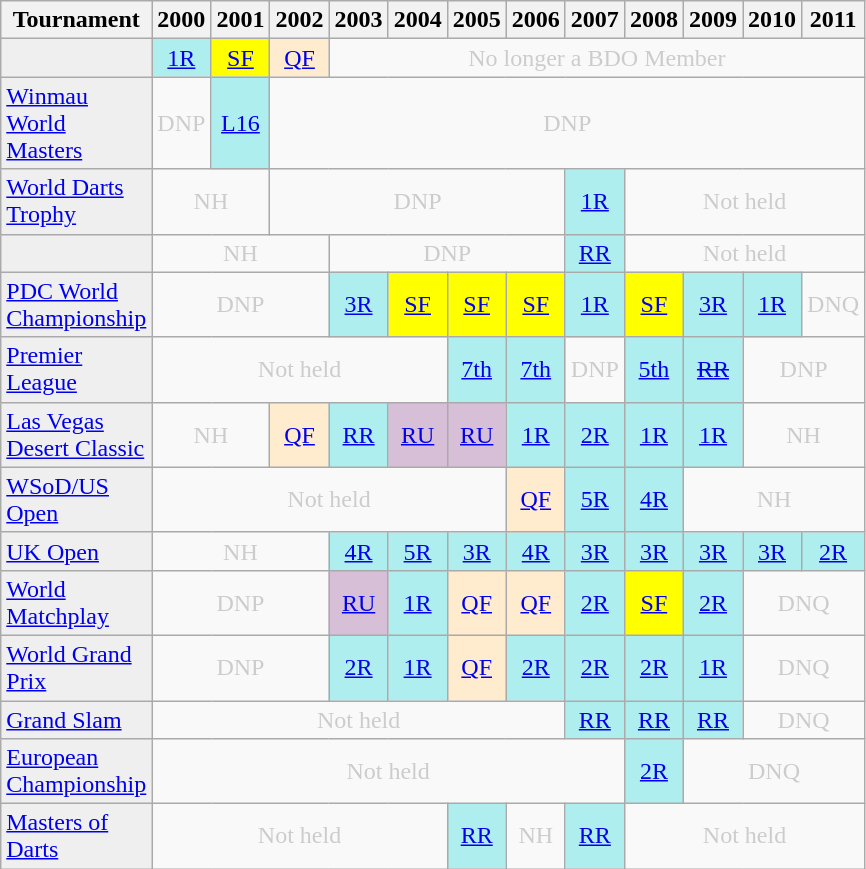<table class="wikitable" style="width:20%; margin:0">
<tr>
<th>Tournament</th>
<th>2000</th>
<th>2001</th>
<th>2002</th>
<th>2003</th>
<th>2004</th>
<th>2005</th>
<th>2006</th>
<th>2007</th>
<th>2008</th>
<th>2009</th>
<th>2010</th>
<th>2011</th>
</tr>
<tr>
<td style="background:#efefef;"></td>
<td style="text-align:center; background:#afeeee;"><a href='#'>1R</a></td>
<td style="text-align:center; background:yellow;"><a href='#'>SF</a></td>
<td style="text-align:center; background:#ffebcd;"><a href='#'>QF</a></td>
<td colspan="9" style="text-align:center; color:#ccc;">No longer a BDO Member</td>
</tr>
<tr>
<td style="background:#efefef;"><a href='#'>Winmau World Masters</a></td>
<td style="text-align:center; color:#ccc;">DNP</td>
<td style="text-align:center; background:#afeeee;"><a href='#'>L16</a></td>
<td colspan="10" style="text-align:center; color:#ccc;">DNP</td>
</tr>
<tr>
<td style="background:#efefef;"><a href='#'>World Darts Trophy</a></td>
<td colspan="2" style="text-align:center; color:#ccc;">NH</td>
<td colspan="5" style="text-align:center; color:#ccc;">DNP</td>
<td style="text-align:center; background:#afeeee;"><a href='#'>1R</a></td>
<td colspan="4" style="text-align:center; color:#ccc;">Not held</td>
</tr>
<tr>
<td style="background:#efefef;"></td>
<td colspan="3" style="text-align:center; color:#ccc;">NH</td>
<td colspan="4" style="text-align:center; color:#ccc;">DNP</td>
<td style="text-align:center; background:#afeeee;"><a href='#'>RR</a></td>
<td colspan="4" style="text-align:center; color:#ccc;">Not held</td>
</tr>
<tr>
<td style="background:#efefef;"><a href='#'>PDC World Championship</a></td>
<td colspan="3" style="text-align:center; color:#ccc;">DNP</td>
<td style="text-align:center; background:#afeeee;"><a href='#'>3R</a></td>
<td style="text-align:center; background:yellow;"><a href='#'>SF</a></td>
<td style="text-align:center; background:yellow;"><a href='#'>SF</a></td>
<td style="text-align:center; background:yellow;"><a href='#'>SF</a></td>
<td style="text-align:center; background:#afeeee;"><a href='#'>1R</a></td>
<td style="text-align:center; background:yellow;"><a href='#'>SF</a></td>
<td style="text-align:center; background:#afeeee;"><a href='#'>3R</a></td>
<td style="text-align:center; background:#afeeee;"><a href='#'>1R</a></td>
<td style="text-align:center; color:#ccc;">DNQ</td>
</tr>
<tr>
<td style="background:#efefef;"><a href='#'>Premier League</a></td>
<td colspan="5" style="text-align:center; color:#ccc;">Not held</td>
<td style="text-align:center; background:#afeeee;"><a href='#'>7th</a></td>
<td style="text-align:center; background:#afeeee;"><a href='#'>7th</a></td>
<td style="text-align:center; color:#ccc;">DNP</td>
<td style="text-align:center; background:#afeeee;"><a href='#'>5th</a></td>
<td style="text-align:center; background:#afeeee;"><a href='#'><s>RR</s></a></td>
<td colspan="2" style="text-align:center; color:#ccc;">DNP</td>
</tr>
<tr>
<td style="background:#efefef;"><a href='#'>Las Vegas Desert Classic</a></td>
<td colspan="2" style="text-align:center; color:#ccc;">NH</td>
<td style="text-align:center; background:#ffebcd;"><a href='#'>QF</a></td>
<td style="text-align:center; background:#afeeee;"><a href='#'>RR</a></td>
<td style="text-align:center; background:thistle;"><a href='#'>RU</a></td>
<td style="text-align:center; background:thistle;"><a href='#'>RU</a></td>
<td style="text-align:center; background:#afeeee;"><a href='#'>1R</a></td>
<td style="text-align:center; background:#afeeee;"><a href='#'>2R</a></td>
<td style="text-align:center; background:#afeeee;"><a href='#'>1R</a></td>
<td style="text-align:center; background:#afeeee;"><a href='#'>1R</a></td>
<td colspan="2" style="text-align:center; color:#ccc;">NH</td>
</tr>
<tr>
<td style="background:#efefef;"><a href='#'>WSoD/US Open</a></td>
<td colspan="6" style="text-align:center; color:#ccc;">Not held</td>
<td style="text-align:center; background:#ffebcd;"><a href='#'>QF</a></td>
<td style="text-align:center; background:#afeeee;"><a href='#'>5R</a></td>
<td style="text-align:center; background:#afeeee;"><a href='#'>4R</a></td>
<td colspan="3" style="text-align:center; color:#ccc;">NH</td>
</tr>
<tr>
<td style="background:#efefef;"><a href='#'>UK Open</a></td>
<td colspan="3" style="text-align:center; color:#ccc;">NH</td>
<td style="text-align:center; background:#afeeee;"><a href='#'>4R</a></td>
<td style="text-align:center; background:#afeeee;"><a href='#'>5R</a></td>
<td style="text-align:center; background:#afeeee;"><a href='#'>3R</a></td>
<td style="text-align:center; background:#afeeee;"><a href='#'>4R</a></td>
<td style="text-align:center; background:#afeeee;"><a href='#'>3R</a></td>
<td style="text-align:center; background:#afeeee;"><a href='#'>3R</a></td>
<td style="text-align:center; background:#afeeee;"><a href='#'>3R</a></td>
<td style="text-align:center; background:#afeeee;"><a href='#'>3R</a></td>
<td style="text-align:center; background:#afeeee;"><a href='#'>2R</a></td>
</tr>
<tr>
<td style="background:#efefef;"><a href='#'>World Matchplay</a></td>
<td colspan="3" style="text-align:center; color:#ccc;">DNP</td>
<td style="text-align:center; background:thistle;"><a href='#'>RU</a></td>
<td style="text-align:center; background:#afeeee;"><a href='#'>1R</a></td>
<td style="text-align:center; background:#ffebcd;"><a href='#'>QF</a></td>
<td style="text-align:center; background:#ffebcd;"><a href='#'>QF</a></td>
<td style="text-align:center; background:#afeeee;"><a href='#'>2R</a></td>
<td style="text-align:center; background:yellow;"><a href='#'>SF</a></td>
<td style="text-align:center; background:#afeeee;"><a href='#'>2R</a></td>
<td colspan="2" style="text-align:center; color:#ccc;">DNQ</td>
</tr>
<tr>
<td style="background:#efefef;"><a href='#'>World Grand Prix</a></td>
<td colspan="3" style="text-align:center; color:#ccc;">DNP</td>
<td style="text-align:center; background:#afeeee;"><a href='#'>2R</a></td>
<td style="text-align:center; background:#afeeee;"><a href='#'>1R</a></td>
<td style="text-align:center; background:#ffebcd;"><a href='#'>QF</a></td>
<td style="text-align:center; background:#afeeee;"><a href='#'>2R</a></td>
<td style="text-align:center; background:#afeeee;"><a href='#'>2R</a></td>
<td style="text-align:center; background:#afeeee;"><a href='#'>2R</a></td>
<td style="text-align:center; background:#afeeee;"><a href='#'>1R</a></td>
<td colspan="2" style="text-align:center; color:#ccc;">DNQ</td>
</tr>
<tr>
<td style="background:#efefef;"><a href='#'>Grand Slam</a></td>
<td colspan="7" style="text-align:center; color:#ccc;">Not held</td>
<td style="text-align:center; background:#afeeee;"><a href='#'>RR</a></td>
<td style="text-align:center; background:#afeeee;"><a href='#'>RR</a></td>
<td style="text-align:center; background:#afeeee;"><a href='#'>RR</a></td>
<td colspan="2" style="text-align:center; color:#ccc;">DNQ</td>
</tr>
<tr>
<td style="background:#efefef;"><a href='#'>European Championship</a></td>
<td colspan="8" style="text-align:center; color:#ccc;">Not held</td>
<td style="text-align:center; background:#afeeee;"><a href='#'>2R</a></td>
<td colspan="3" style="text-align:center; color:#ccc;">DNQ</td>
</tr>
<tr>
<td style="background:#efefef;"><a href='#'>Masters of Darts</a></td>
<td colspan="5" style="text-align:center; color:#ccc;">Not held</td>
<td style="text-align:center; background:#afeeee;"><a href='#'>RR</a></td>
<td style="text-align:center; color:#ccc;">NH</td>
<td style="text-align:center; background:#afeeee;"><a href='#'>RR</a></td>
<td colspan="4" style="text-align:center; color:#ccc;">Not held</td>
</tr>
</table>
